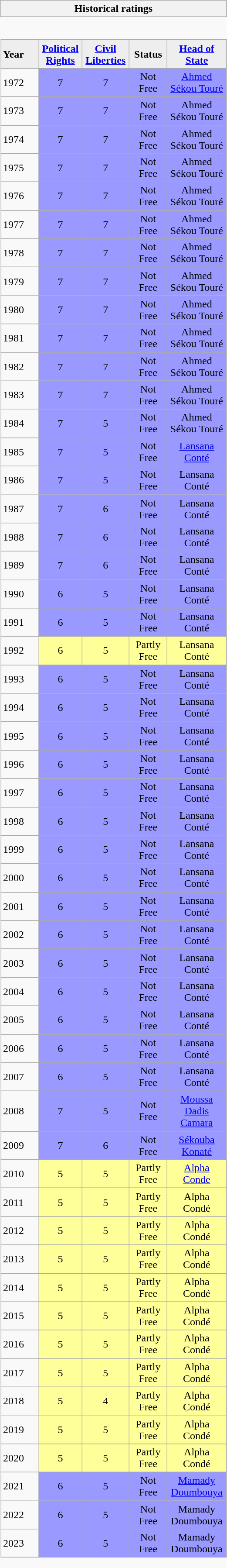<table class="wikitable collapsible collapsed" style="border:none; ">
<tr>
<th>Historical ratings</th>
</tr>
<tr>
<td style="padding:0; border:none;"><br><table class="wikitable sortable" width=100% style="border-collapse:collapse;">
<tr style="background:#eee; font-weight:bold; text-align:center;">
<td style="width:3em; text-align:left;">Year</td>
<td style="width:3em;"><a href='#'>Political Rights</a></td>
<td style="width:3em;"><a href='#'>Civil Liberties</a></td>
<td style="width:3em;">Status</td>
<td style="width:3em;"><a href='#'>Head of State</a></td>
</tr>
<tr align=center>
<td align=left>1972</td>
<td style="background:#99f;">7</td>
<td style="background:#99f;">7</td>
<td style="background:#99f;">Not Free</td>
<td style="background:#99f;"><a href='#'>Ahmed Sékou Touré</a></td>
</tr>
<tr align=center>
<td align=left>1973</td>
<td style="background:#99f;">7</td>
<td style="background:#99f;">7</td>
<td style="background:#99f;">Not Free</td>
<td style="background:#99f;">Ahmed Sékou Touré</td>
</tr>
<tr align=center>
<td align=left>1974</td>
<td style="background:#99f;">7</td>
<td style="background:#99f;">7</td>
<td style="background:#99f;">Not Free</td>
<td style="background:#99f;">Ahmed Sékou Touré</td>
</tr>
<tr align=center>
<td align=left>1975</td>
<td style="background:#99f;">7</td>
<td style="background:#99f;">7</td>
<td style="background:#99f;">Not Free</td>
<td style="background:#99f;">Ahmed Sékou Touré</td>
</tr>
<tr align=center>
<td align=left>1976</td>
<td style="background:#99f;">7</td>
<td style="background:#99f;">7</td>
<td style="background:#99f;">Not Free</td>
<td style="background:#99f;">Ahmed Sékou Touré</td>
</tr>
<tr align=center>
<td align=left>1977</td>
<td style="background:#99f;">7</td>
<td style="background:#99f;">7</td>
<td style="background:#99f;">Not Free</td>
<td style="background:#99f;">Ahmed Sékou Touré</td>
</tr>
<tr align=center>
<td align=left>1978</td>
<td style="background:#99f;">7</td>
<td style="background:#99f;">7</td>
<td style="background:#99f;">Not Free</td>
<td style="background:#99f;">Ahmed Sékou Touré</td>
</tr>
<tr align=center>
<td align=left>1979</td>
<td style="background:#99f;">7</td>
<td style="background:#99f;">7</td>
<td style="background:#99f;">Not Free</td>
<td style="background:#99f;">Ahmed Sékou Touré</td>
</tr>
<tr align=center>
<td align=left>1980</td>
<td style="background:#99f;">7</td>
<td style="background:#99f;">7</td>
<td style="background:#99f;">Not Free</td>
<td style="background:#99f;">Ahmed Sékou Touré</td>
</tr>
<tr align=center>
<td align=left>1981</td>
<td style="background:#99f;">7</td>
<td style="background:#99f;">7</td>
<td style="background:#99f;">Not Free</td>
<td style="background:#99f;">Ahmed Sékou Touré</td>
</tr>
<tr align=center>
<td align=left>1982</td>
<td style="background:#99f;">7</td>
<td style="background:#99f;">7</td>
<td style="background:#99f;">Not Free</td>
<td style="background:#99f;">Ahmed Sékou Touré</td>
</tr>
<tr align=center>
<td align=left>1983</td>
<td style="background:#99f;">7</td>
<td style="background:#99f;">7</td>
<td style="background:#99f;">Not Free</td>
<td style="background:#99f;">Ahmed Sékou Touré</td>
</tr>
<tr align=center>
<td align=left>1984</td>
<td style="background:#99f;">7</td>
<td style="background:#99f;">5</td>
<td style="background:#99f;">Not Free</td>
<td style="background:#99f;">Ahmed Sékou Touré</td>
</tr>
<tr align=center>
<td align=left>1985</td>
<td style="background:#99f;">7</td>
<td style="background:#99f;">5</td>
<td style="background:#99f;">Not Free</td>
<td style="background:#99f;"><a href='#'>Lansana Conté</a></td>
</tr>
<tr align=center>
<td align=left>1986</td>
<td style="background:#99f;">7</td>
<td style="background:#99f;">5</td>
<td style="background:#99f;">Not Free</td>
<td style="background:#99f;">Lansana Conté</td>
</tr>
<tr align=center>
<td align=left>1987</td>
<td style="background:#99f;">7</td>
<td style="background:#99f;">6</td>
<td style="background:#99f;">Not Free</td>
<td style="background:#99f;">Lansana Conté</td>
</tr>
<tr align=center>
<td align=left>1988</td>
<td style="background:#99f;">7</td>
<td style="background:#99f;">6</td>
<td style="background:#99f;">Not Free</td>
<td style="background:#99f;">Lansana Conté</td>
</tr>
<tr align=center>
<td align=left>1989</td>
<td style="background:#99f;">7</td>
<td style="background:#99f;">6</td>
<td style="background:#99f;">Not Free</td>
<td style="background:#99f;">Lansana Conté</td>
</tr>
<tr align=center>
<td align=left>1990</td>
<td style="background:#99f;">6</td>
<td style="background:#99f;">5</td>
<td style="background:#99f;">Not Free</td>
<td style="background:#99f;">Lansana Conté</td>
</tr>
<tr align=center>
<td align=left>1991</td>
<td style="background:#99f;">6</td>
<td style="background:#99f;">5</td>
<td style="background:#99f;">Not Free</td>
<td style="background:#99f;">Lansana Conté</td>
</tr>
<tr align=center>
<td align=left>1992</td>
<td style="background:#ff9;">6</td>
<td style="background:#ff9;">5</td>
<td style="background:#ff9;">Partly Free</td>
<td style="background:#ff9;">Lansana Conté</td>
</tr>
<tr align=center>
<td align=left>1993</td>
<td style="background:#99f;">6</td>
<td style="background:#99f;">5</td>
<td style="background:#99f;">Not Free</td>
<td style="background:#99f;">Lansana Conté</td>
</tr>
<tr align=center>
<td align=left>1994</td>
<td style="background:#99f;">6</td>
<td style="background:#99f;">5</td>
<td style="background:#99f;">Not Free</td>
<td style="background:#99f;">Lansana Conté</td>
</tr>
<tr align=center>
<td align=left>1995</td>
<td style="background:#99f;">6</td>
<td style="background:#99f;">5</td>
<td style="background:#99f;">Not Free</td>
<td style="background:#99f;">Lansana Conté</td>
</tr>
<tr align=center>
<td align=left>1996</td>
<td style="background:#99f;">6</td>
<td style="background:#99f;">5</td>
<td style="background:#99f;">Not Free</td>
<td style="background:#99f;">Lansana Conté</td>
</tr>
<tr align=center>
<td align=left>1997</td>
<td style="background:#99f;">6</td>
<td style="background:#99f;">5</td>
<td style="background:#99f;">Not Free</td>
<td style="background:#99f;">Lansana Conté</td>
</tr>
<tr align=center>
<td align=left>1998</td>
<td style="background:#99f;">6</td>
<td style="background:#99f;">5</td>
<td style="background:#99f;">Not Free</td>
<td style="background:#99f;">Lansana Conté</td>
</tr>
<tr align=center>
<td align=left>1999</td>
<td style="background:#99f;">6</td>
<td style="background:#99f;">5</td>
<td style="background:#99f;">Not Free</td>
<td style="background:#99f;">Lansana Conté</td>
</tr>
<tr align=center>
<td align=left>2000</td>
<td style="background:#99f;">6</td>
<td style="background:#99f;">5</td>
<td style="background:#99f;">Not Free</td>
<td style="background:#99f;">Lansana Conté</td>
</tr>
<tr align=center>
<td align=left>2001</td>
<td style="background:#99f;">6</td>
<td style="background:#99f;">5</td>
<td style="background:#99f;">Not Free</td>
<td style="background:#99f;">Lansana Conté</td>
</tr>
<tr align=center>
<td align=left>2002</td>
<td style="background:#99f;">6</td>
<td style="background:#99f;">5</td>
<td style="background:#99f;">Not Free</td>
<td style="background:#99f;">Lansana Conté</td>
</tr>
<tr align=center>
<td align=left>2003</td>
<td style="background:#99f;">6</td>
<td style="background:#99f;">5</td>
<td style="background:#99f;">Not Free</td>
<td style="background:#99f;">Lansana Conté</td>
</tr>
<tr align=center>
<td align=left>2004</td>
<td style="background:#99f;">6</td>
<td style="background:#99f;">5</td>
<td style="background:#99f;">Not Free</td>
<td style="background:#99f;">Lansana Conté</td>
</tr>
<tr align=center>
<td align=left>2005</td>
<td style="background:#99f;">6</td>
<td style="background:#99f;">5</td>
<td style="background:#99f;">Not Free</td>
<td style="background:#99f;">Lansana Conté</td>
</tr>
<tr align=center>
<td align=left>2006</td>
<td style="background:#99f;">6</td>
<td style="background:#99f;">5</td>
<td style="background:#99f;">Not Free</td>
<td style="background:#99f;">Lansana Conté</td>
</tr>
<tr align=center>
<td align=left>2007</td>
<td style="background:#99f;">6</td>
<td style="background:#99f;">5</td>
<td style="background:#99f;">Not Free</td>
<td style="background:#99f;">Lansana Conté</td>
</tr>
<tr align=center>
<td align=left>2008</td>
<td style="background:#99f;">7</td>
<td style="background:#99f;">5</td>
<td style="background:#99f;">Not Free</td>
<td style="background:#99f;"><a href='#'>Moussa Dadis Camara</a></td>
</tr>
<tr align=center>
<td align=left>2009</td>
<td style="background:#99f;">7</td>
<td style="background:#99f;">6</td>
<td style="background:#99f;">Not Free</td>
<td style="background:#99f;"><a href='#'>Sékouba Konaté</a></td>
</tr>
<tr align=center>
<td align=left>2010</td>
<td style="background:#ff9;">5</td>
<td style="background:#ff9;">5</td>
<td style="background:#ff9;">Partly Free</td>
<td style="background:#ff9;"><a href='#'>Alpha Conde</a></td>
</tr>
<tr align=center>
<td align=left>2011</td>
<td style="background:#ff9;">5</td>
<td style="background:#ff9;">5</td>
<td style="background:#ff9;">Partly Free</td>
<td style="background:#ff9;">Alpha Condé</td>
</tr>
<tr align=center>
<td align=left>2012</td>
<td style="background:#ff9;">5</td>
<td style="background:#ff9;">5</td>
<td style="background:#ff9;">Partly Free</td>
<td style="background:#ff9;">Alpha Condé</td>
</tr>
<tr align=center>
<td align=left>2013</td>
<td style="background:#ff9;">5</td>
<td style="background:#ff9;">5</td>
<td style="background:#ff9;">Partly Free</td>
<td style="background:#ff9;">Alpha Condé</td>
</tr>
<tr align=center>
<td align=left>2014</td>
<td style="background:#ff9;">5</td>
<td style="background:#ff9;">5</td>
<td style="background:#ff9;">Partly Free</td>
<td style="background:#ff9;">Alpha Condé</td>
</tr>
<tr align=center>
<td align=left>2015</td>
<td style="background:#ff9;">5</td>
<td style="background:#ff9;">5</td>
<td style="background:#ff9;">Partly Free</td>
<td style="background:#ff9;">Alpha Condé</td>
</tr>
<tr align=center>
<td align=left>2016</td>
<td style="background:#ff9;">5</td>
<td style="background:#ff9;">5</td>
<td style="background:#ff9;">Partly Free</td>
<td style="background:#ff9;">Alpha Condé</td>
</tr>
<tr align=center>
<td align=left>2017</td>
<td style="background:#ff9;">5</td>
<td style="background:#ff9;">5</td>
<td style="background:#ff9;">Partly Free</td>
<td style="background:#ff9;">Alpha Condé</td>
</tr>
<tr align=center>
<td align=left>2018</td>
<td style="background:#ff9;">5</td>
<td style="background:#ff9;">4</td>
<td style="background:#ff9;">Partly Free</td>
<td style="background:#ff9;">Alpha Condé</td>
</tr>
<tr align=center>
<td align=left>2019</td>
<td style="background:#ff9;">5</td>
<td style="background:#ff9;">5</td>
<td style="background:#ff9;">Partly Free</td>
<td style="background:#ff9;">Alpha Condé</td>
</tr>
<tr align=center>
<td align=left>2020</td>
<td style="background:#ff9;">5</td>
<td style="background:#ff9;">5</td>
<td style="background:#ff9;">Partly Free</td>
<td style="background:#ff9;">Alpha Condé</td>
</tr>
<tr align=center>
<td align=left>2021</td>
<td style="background:#99f;">6</td>
<td style="background:#99f;">5</td>
<td style="background:#99f;">Not Free</td>
<td style="background:#99f;"><a href='#'>Mamady Doumbouya</a></td>
</tr>
<tr align=center>
<td align=left>2022</td>
<td style="background:#99f;">6</td>
<td style="background:#99f;">5</td>
<td style="background:#99f;">Not Free</td>
<td style="background:#99f;">Mamady Doumbouya</td>
</tr>
<tr align=center>
<td align=left>2023</td>
<td style="background:#99f;">6</td>
<td style="background:#99f;">5</td>
<td style="background:#99f;">Not Free</td>
<td style="background:#99f;">Mamady Doumbouya</td>
</tr>
</table>
</td>
</tr>
</table>
